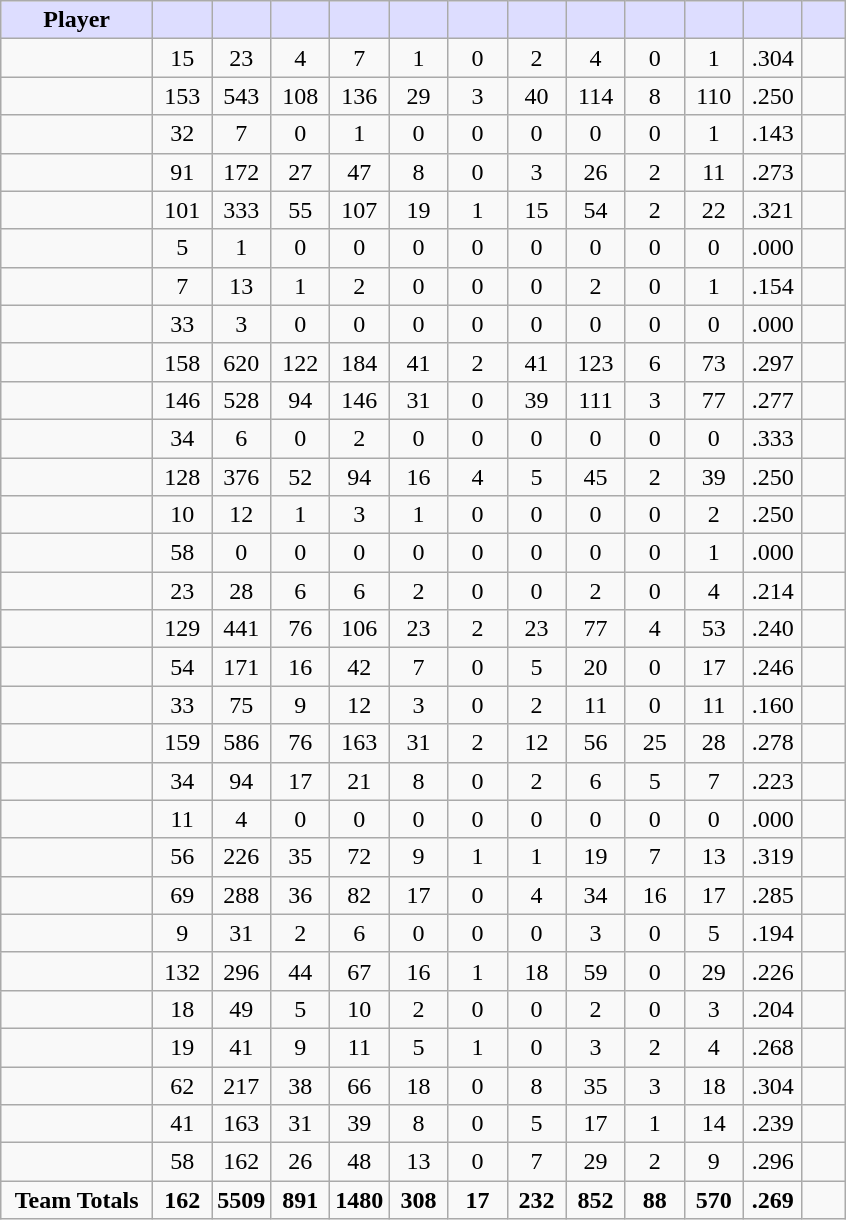<table class="wikitable sortable">
<tr>
<th style="background:#ddf; width:18%;">Player</th>
<th style="background:#ddf; width:7%;"></th>
<th style="background:#ddf; width:7%;"></th>
<th style="background:#ddf; width:7%;"></th>
<th style="background:#ddf; width:7%;"></th>
<th style="background:#ddf; width:7%;"></th>
<th style="background:#ddf; width:7%;"></th>
<th style="background:#ddf; width:7%;"></th>
<th style="background:#ddf; width:7%;"></th>
<th style="background:#ddf; width:7%;"></th>
<th style="background:#ddf; width:7%;"></th>
<th style="background:#ddf; width:7%;"></th>
<th style="background:#ddf; width:7%;"></th>
</tr>
<tr style="text-align:center;">
<td></td>
<td>15</td>
<td>23</td>
<td>4</td>
<td>7</td>
<td>1</td>
<td>0</td>
<td>2</td>
<td>4</td>
<td>0</td>
<td>1</td>
<td>.304</td>
<td></td>
</tr>
<tr style="text-align:center;">
<td></td>
<td>153</td>
<td>543</td>
<td>108</td>
<td>136</td>
<td>29</td>
<td>3</td>
<td>40</td>
<td>114</td>
<td>8</td>
<td>110</td>
<td>.250</td>
<td></td>
</tr>
<tr style="text-align:center;">
<td></td>
<td>32</td>
<td>7</td>
<td>0</td>
<td>1</td>
<td>0</td>
<td>0</td>
<td>0</td>
<td>0</td>
<td>0</td>
<td>1</td>
<td>.143</td>
<td></td>
</tr>
<tr style="text-align:center;">
<td></td>
<td>91</td>
<td>172</td>
<td>27</td>
<td>47</td>
<td>8</td>
<td>0</td>
<td>3</td>
<td>26</td>
<td>2</td>
<td>11</td>
<td>.273</td>
<td></td>
</tr>
<tr style="text-align:center;">
<td></td>
<td>101</td>
<td>333</td>
<td>55</td>
<td>107</td>
<td>19</td>
<td>1</td>
<td>15</td>
<td>54</td>
<td>2</td>
<td>22</td>
<td>.321</td>
<td></td>
</tr>
<tr style="text-align:center;">
<td></td>
<td>5</td>
<td>1</td>
<td>0</td>
<td>0</td>
<td>0</td>
<td>0</td>
<td>0</td>
<td>0</td>
<td>0</td>
<td>0</td>
<td>.000</td>
<td></td>
</tr>
<tr style="text-align:center;">
<td></td>
<td>7</td>
<td>13</td>
<td>1</td>
<td>2</td>
<td>0</td>
<td>0</td>
<td>0</td>
<td>2</td>
<td>0</td>
<td>1</td>
<td>.154</td>
<td></td>
</tr>
<tr style="text-align:center;">
<td></td>
<td>33</td>
<td>3</td>
<td>0</td>
<td>0</td>
<td>0</td>
<td>0</td>
<td>0</td>
<td>0</td>
<td>0</td>
<td>0</td>
<td>.000</td>
<td></td>
</tr>
<tr style="text-align:center;">
<td></td>
<td>158</td>
<td>620</td>
<td>122</td>
<td>184</td>
<td>41</td>
<td>2</td>
<td>41</td>
<td>123</td>
<td>6</td>
<td>73</td>
<td>.297</td>
<td></td>
</tr>
<tr style="text-align:center;">
<td></td>
<td>146</td>
<td>528</td>
<td>94</td>
<td>146</td>
<td>31</td>
<td>0</td>
<td>39</td>
<td>111</td>
<td>3</td>
<td>77</td>
<td>.277</td>
<td></td>
</tr>
<tr style="text-align:center;">
<td></td>
<td>34</td>
<td>6</td>
<td>0</td>
<td>2</td>
<td>0</td>
<td>0</td>
<td>0</td>
<td>0</td>
<td>0</td>
<td>0</td>
<td>.333</td>
<td></td>
</tr>
<tr style="text-align:center;">
<td></td>
<td>128</td>
<td>376</td>
<td>52</td>
<td>94</td>
<td>16</td>
<td>4</td>
<td>5</td>
<td>45</td>
<td>2</td>
<td>39</td>
<td>.250</td>
<td></td>
</tr>
<tr style="text-align:center;">
<td></td>
<td>10</td>
<td>12</td>
<td>1</td>
<td>3</td>
<td>1</td>
<td>0</td>
<td>0</td>
<td>0</td>
<td>0</td>
<td>2</td>
<td>.250</td>
<td></td>
</tr>
<tr style="text-align:center;">
<td></td>
<td>58</td>
<td>0</td>
<td>0</td>
<td>0</td>
<td>0</td>
<td>0</td>
<td>0</td>
<td>0</td>
<td>0</td>
<td>1</td>
<td>.000</td>
<td></td>
</tr>
<tr style="text-align:center;">
<td></td>
<td>23</td>
<td>28</td>
<td>6</td>
<td>6</td>
<td>2</td>
<td>0</td>
<td>0</td>
<td>2</td>
<td>0</td>
<td>4</td>
<td>.214</td>
<td></td>
</tr>
<tr style="text-align:center;">
<td></td>
<td>129</td>
<td>441</td>
<td>76</td>
<td>106</td>
<td>23</td>
<td>2</td>
<td>23</td>
<td>77</td>
<td>4</td>
<td>53</td>
<td>.240</td>
<td></td>
</tr>
<tr style="text-align:center;">
<td></td>
<td>54</td>
<td>171</td>
<td>16</td>
<td>42</td>
<td>7</td>
<td>0</td>
<td>5</td>
<td>20</td>
<td>0</td>
<td>17</td>
<td>.246</td>
<td></td>
</tr>
<tr style="text-align:center;">
<td></td>
<td>33</td>
<td>75</td>
<td>9</td>
<td>12</td>
<td>3</td>
<td>0</td>
<td>2</td>
<td>11</td>
<td>0</td>
<td>11</td>
<td>.160</td>
<td></td>
</tr>
<tr style="text-align:center;">
<td></td>
<td>159</td>
<td>586</td>
<td>76</td>
<td>163</td>
<td>31</td>
<td>2</td>
<td>12</td>
<td>56</td>
<td>25</td>
<td>28</td>
<td>.278</td>
<td></td>
</tr>
<tr style="text-align:center;">
<td></td>
<td>34</td>
<td>94</td>
<td>17</td>
<td>21</td>
<td>8</td>
<td>0</td>
<td>2</td>
<td>6</td>
<td>5</td>
<td>7</td>
<td>.223</td>
<td></td>
</tr>
<tr style="text-align:center;">
<td></td>
<td>11</td>
<td>4</td>
<td>0</td>
<td>0</td>
<td>0</td>
<td>0</td>
<td>0</td>
<td>0</td>
<td>0</td>
<td>0</td>
<td>.000</td>
<td></td>
</tr>
<tr style="text-align:center;">
<td></td>
<td>56</td>
<td>226</td>
<td>35</td>
<td>72</td>
<td>9</td>
<td>1</td>
<td>1</td>
<td>19</td>
<td>7</td>
<td>13</td>
<td>.319</td>
<td></td>
</tr>
<tr style="text-align:center;">
<td></td>
<td>69</td>
<td>288</td>
<td>36</td>
<td>82</td>
<td>17</td>
<td>0</td>
<td>4</td>
<td>34</td>
<td>16</td>
<td>17</td>
<td>.285</td>
<td></td>
</tr>
<tr style="text-align:center;">
<td></td>
<td>9</td>
<td>31</td>
<td>2</td>
<td>6</td>
<td>0</td>
<td>0</td>
<td>0</td>
<td>3</td>
<td>0</td>
<td>5</td>
<td>.194</td>
<td></td>
</tr>
<tr style="text-align:center;">
<td></td>
<td>132</td>
<td>296</td>
<td>44</td>
<td>67</td>
<td>16</td>
<td>1</td>
<td>18</td>
<td>59</td>
<td>0</td>
<td>29</td>
<td>.226</td>
<td></td>
</tr>
<tr style="text-align:center;">
<td></td>
<td>18</td>
<td>49</td>
<td>5</td>
<td>10</td>
<td>2</td>
<td>0</td>
<td>0</td>
<td>2</td>
<td>0</td>
<td>3</td>
<td>.204</td>
<td></td>
</tr>
<tr style="text-align:center;">
<td></td>
<td>19</td>
<td>41</td>
<td>9</td>
<td>11</td>
<td>5</td>
<td>1</td>
<td>0</td>
<td>3</td>
<td>2</td>
<td>4</td>
<td>.268</td>
<td></td>
</tr>
<tr style="text-align:center;">
<td></td>
<td>62</td>
<td>217</td>
<td>38</td>
<td>66</td>
<td>18</td>
<td>0</td>
<td>8</td>
<td>35</td>
<td>3</td>
<td>18</td>
<td>.304</td>
<td></td>
</tr>
<tr style="text-align:center;">
<td></td>
<td>41</td>
<td>163</td>
<td>31</td>
<td>39</td>
<td>8</td>
<td>0</td>
<td>5</td>
<td>17</td>
<td>1</td>
<td>14</td>
<td>.239</td>
<td></td>
</tr>
<tr style="text-align:center;">
<td></td>
<td>58</td>
<td>162</td>
<td>26</td>
<td>48</td>
<td>13</td>
<td>0</td>
<td>7</td>
<td>29</td>
<td>2</td>
<td>9</td>
<td>.296</td>
<td></td>
</tr>
<tr style="text-align:center;">
<td><strong>Team Totals</strong></td>
<td><strong>162</strong></td>
<td><strong>5509</strong></td>
<td><strong>891</strong></td>
<td><strong>1480</strong></td>
<td><strong>308</strong></td>
<td><strong>17</strong></td>
<td><strong>232</strong></td>
<td><strong>852</strong></td>
<td><strong>88</strong></td>
<td><strong>570</strong></td>
<td><strong>.269</strong></td>
<td></td>
</tr>
</table>
